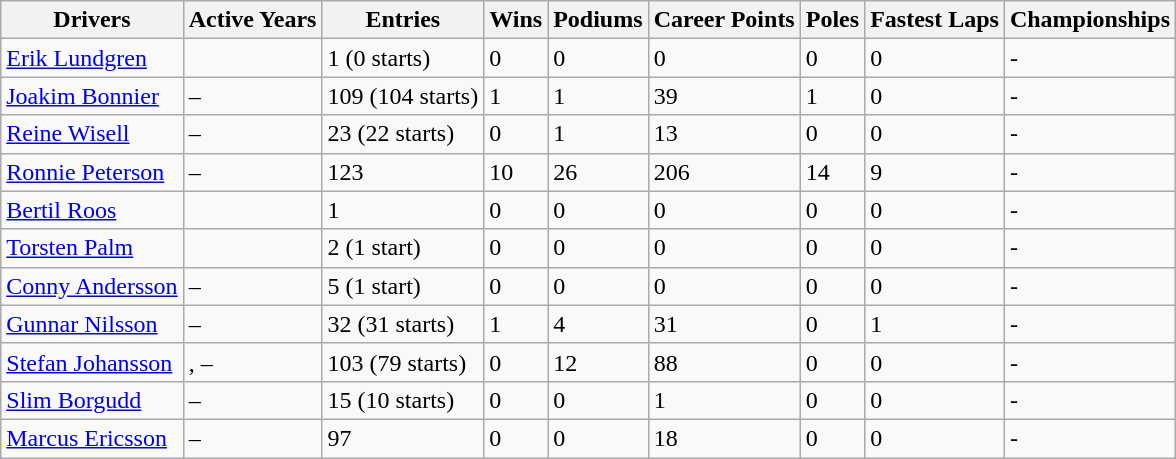<table class="wikitable sortable" border="1">
<tr>
<th scope="col">Drivers</th>
<th scope="col">Active Years</th>
<th scope="col">Entries</th>
<th scope="col">Wins</th>
<th scope="col">Podiums</th>
<th scope="col">Career Points</th>
<th scope="col">Poles</th>
<th scope="col">Fastest Laps</th>
<th scope="col">Championships</th>
</tr>
<tr>
<td><a href='#'>Erik Lundgren</a></td>
<td></td>
<td>1 (0 starts)</td>
<td>0</td>
<td>0</td>
<td>0</td>
<td>0</td>
<td>0</td>
<td>-</td>
</tr>
<tr>
<td><a href='#'>Joakim Bonnier</a></td>
<td>–</td>
<td>109 (104 starts)</td>
<td>1</td>
<td>1</td>
<td>39</td>
<td>1</td>
<td>0</td>
<td>-</td>
</tr>
<tr>
<td><a href='#'>Reine Wisell</a></td>
<td>–</td>
<td>23 (22 starts)</td>
<td>0</td>
<td>1</td>
<td>13</td>
<td>0</td>
<td>0</td>
<td>-</td>
</tr>
<tr>
<td><a href='#'>Ronnie Peterson</a></td>
<td>–</td>
<td>123</td>
<td>10</td>
<td>26</td>
<td>206</td>
<td>14</td>
<td>9</td>
<td>-</td>
</tr>
<tr>
<td><a href='#'>Bertil Roos</a></td>
<td></td>
<td>1</td>
<td>0</td>
<td>0</td>
<td>0</td>
<td>0</td>
<td>0</td>
<td>-</td>
</tr>
<tr>
<td><a href='#'>Torsten Palm</a></td>
<td></td>
<td>2 (1 start)</td>
<td>0</td>
<td>0</td>
<td>0</td>
<td>0</td>
<td>0</td>
<td>-</td>
</tr>
<tr>
<td><a href='#'>Conny Andersson</a></td>
<td>–</td>
<td>5 (1 start)</td>
<td>0</td>
<td>0</td>
<td>0</td>
<td>0</td>
<td>0</td>
<td>-</td>
</tr>
<tr>
<td><a href='#'>Gunnar Nilsson</a></td>
<td>–</td>
<td>32 (31 starts)</td>
<td>1</td>
<td>4</td>
<td>31</td>
<td>0</td>
<td>1</td>
<td>-</td>
</tr>
<tr>
<td><a href='#'>Stefan Johansson</a></td>
<td>, –</td>
<td>103 (79 starts)</td>
<td>0</td>
<td>12</td>
<td>88</td>
<td>0</td>
<td>0</td>
<td>-</td>
</tr>
<tr>
<td><a href='#'>Slim Borgudd</a></td>
<td>–</td>
<td>15 (10 starts)</td>
<td>0</td>
<td>0</td>
<td>1</td>
<td>0</td>
<td>0</td>
<td>-</td>
</tr>
<tr>
<td><a href='#'>Marcus Ericsson</a></td>
<td>–</td>
<td>97</td>
<td>0</td>
<td>0</td>
<td>18</td>
<td>0</td>
<td>0</td>
<td>-</td>
</tr>
</table>
